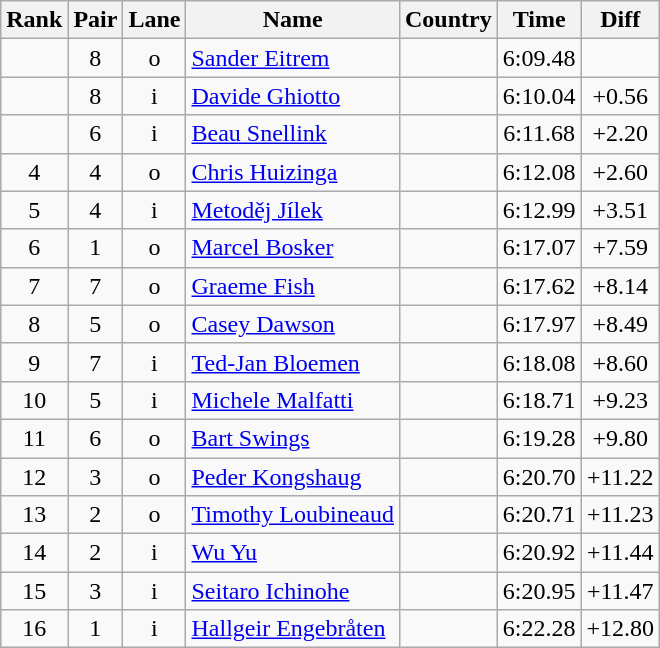<table class="wikitable sortable" style="text-align:center">
<tr>
<th>Rank</th>
<th>Pair</th>
<th>Lane</th>
<th>Name</th>
<th>Country</th>
<th>Time</th>
<th>Diff</th>
</tr>
<tr>
<td></td>
<td>8</td>
<td>o</td>
<td align=left><a href='#'>Sander Eitrem</a></td>
<td align=left></td>
<td>6:09.48</td>
<td></td>
</tr>
<tr>
<td></td>
<td>8</td>
<td>i</td>
<td align=left><a href='#'>Davide Ghiotto</a></td>
<td align=left></td>
<td>6:10.04</td>
<td>+0.56</td>
</tr>
<tr>
<td></td>
<td>6</td>
<td>i</td>
<td align=left><a href='#'>Beau Snellink</a></td>
<td align=left></td>
<td>6:11.68</td>
<td>+2.20</td>
</tr>
<tr>
<td>4</td>
<td>4</td>
<td>o</td>
<td align=left><a href='#'>Chris Huizinga</a></td>
<td align=left></td>
<td>6:12.08</td>
<td>+2.60</td>
</tr>
<tr>
<td>5</td>
<td>4</td>
<td>i</td>
<td align=left><a href='#'>Metoděj Jílek</a></td>
<td align=left></td>
<td>6:12.99</td>
<td>+3.51</td>
</tr>
<tr>
<td>6</td>
<td>1</td>
<td>o</td>
<td align=left><a href='#'>Marcel Bosker</a></td>
<td align=left></td>
<td>6:17.07</td>
<td>+7.59</td>
</tr>
<tr>
<td>7</td>
<td>7</td>
<td>o</td>
<td align=left><a href='#'>Graeme Fish</a></td>
<td align=left></td>
<td>6:17.62</td>
<td>+8.14</td>
</tr>
<tr>
<td>8</td>
<td>5</td>
<td>o</td>
<td align=left><a href='#'>Casey Dawson</a></td>
<td align=left></td>
<td>6:17.97</td>
<td>+8.49</td>
</tr>
<tr>
<td>9</td>
<td>7</td>
<td>i</td>
<td align=left><a href='#'>Ted-Jan Bloemen</a></td>
<td align=left></td>
<td>6:18.08</td>
<td>+8.60</td>
</tr>
<tr>
<td>10</td>
<td>5</td>
<td>i</td>
<td align=left><a href='#'>Michele Malfatti</a></td>
<td align=left></td>
<td>6:18.71</td>
<td>+9.23</td>
</tr>
<tr>
<td>11</td>
<td>6</td>
<td>o</td>
<td align=left><a href='#'>Bart Swings</a></td>
<td align=left></td>
<td>6:19.28</td>
<td>+9.80</td>
</tr>
<tr>
<td>12</td>
<td>3</td>
<td>o</td>
<td align=left><a href='#'>Peder Kongshaug</a></td>
<td align=left></td>
<td>6:20.70</td>
<td>+11.22</td>
</tr>
<tr>
<td>13</td>
<td>2</td>
<td>o</td>
<td align=left><a href='#'>Timothy Loubineaud</a></td>
<td align=left></td>
<td>6:20.71</td>
<td>+11.23</td>
</tr>
<tr>
<td>14</td>
<td>2</td>
<td>i</td>
<td align=left><a href='#'>Wu Yu</a></td>
<td align=left></td>
<td>6:20.92</td>
<td>+11.44</td>
</tr>
<tr>
<td>15</td>
<td>3</td>
<td>i</td>
<td align=left><a href='#'>Seitaro Ichinohe</a></td>
<td align=left></td>
<td>6:20.95</td>
<td>+11.47</td>
</tr>
<tr>
<td>16</td>
<td>1</td>
<td>i</td>
<td align=left><a href='#'>Hallgeir Engebråten</a></td>
<td align=left></td>
<td>6:22.28</td>
<td>+12.80</td>
</tr>
</table>
